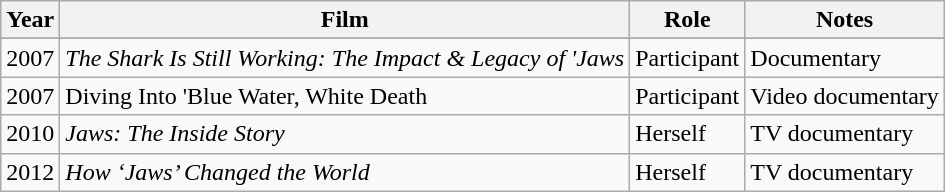<table class="wikitable sortable">
<tr>
<th>Year</th>
<th>Film</th>
<th>Role</th>
<th class="unsortable">Notes</th>
</tr>
<tr>
</tr>
<tr>
<td>2007</td>
<td><em>The Shark Is Still Working: The Impact & Legacy of 'Jaws<strong></td>
<td>Participant</td>
<td>Documentary</td>
</tr>
<tr>
<td>2007</td>
<td></em>Diving Into 'Blue Water, White Death</strong></td>
<td>Participant</td>
<td>Video documentary</td>
</tr>
<tr>
<td>2010</td>
<td><em>Jaws: The Inside Story</em></td>
<td>Herself</td>
<td>TV documentary</td>
</tr>
<tr>
<td>2012</td>
<td><em>How ‘Jaws’ Changed the World</em></td>
<td>Herself</td>
<td>TV documentary</td>
</tr>
</table>
